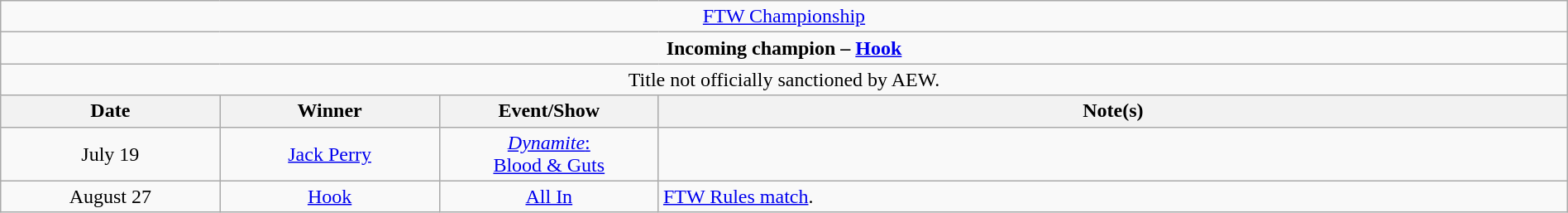<table class="wikitable" style="text-align:center; width:100%;">
<tr>
<td colspan="4" style="text-align: center;"><a href='#'>FTW Championship</a></td>
</tr>
<tr>
<td colspan="4" style="text-align: center;"><strong>Incoming champion – <a href='#'>Hook</a></strong></td>
</tr>
<tr>
<td colspan="4">Title not officially sanctioned by AEW.</td>
</tr>
<tr>
<th width=14%>Date</th>
<th width=14%>Winner</th>
<th width=14%>Event/Show</th>
<th width=58%>Note(s)</th>
</tr>
<tr>
<td>July 19</td>
<td><a href='#'>Jack Perry</a></td>
<td><a href='#'><em>Dynamite</em>:<br>Blood & Guts</a></td>
<td></td>
</tr>
<tr>
<td>August 27</td>
<td><a href='#'>Hook</a></td>
<td><a href='#'>All In</a><br></td>
<td align=left><a href='#'>FTW Rules match</a>.</td>
</tr>
</table>
